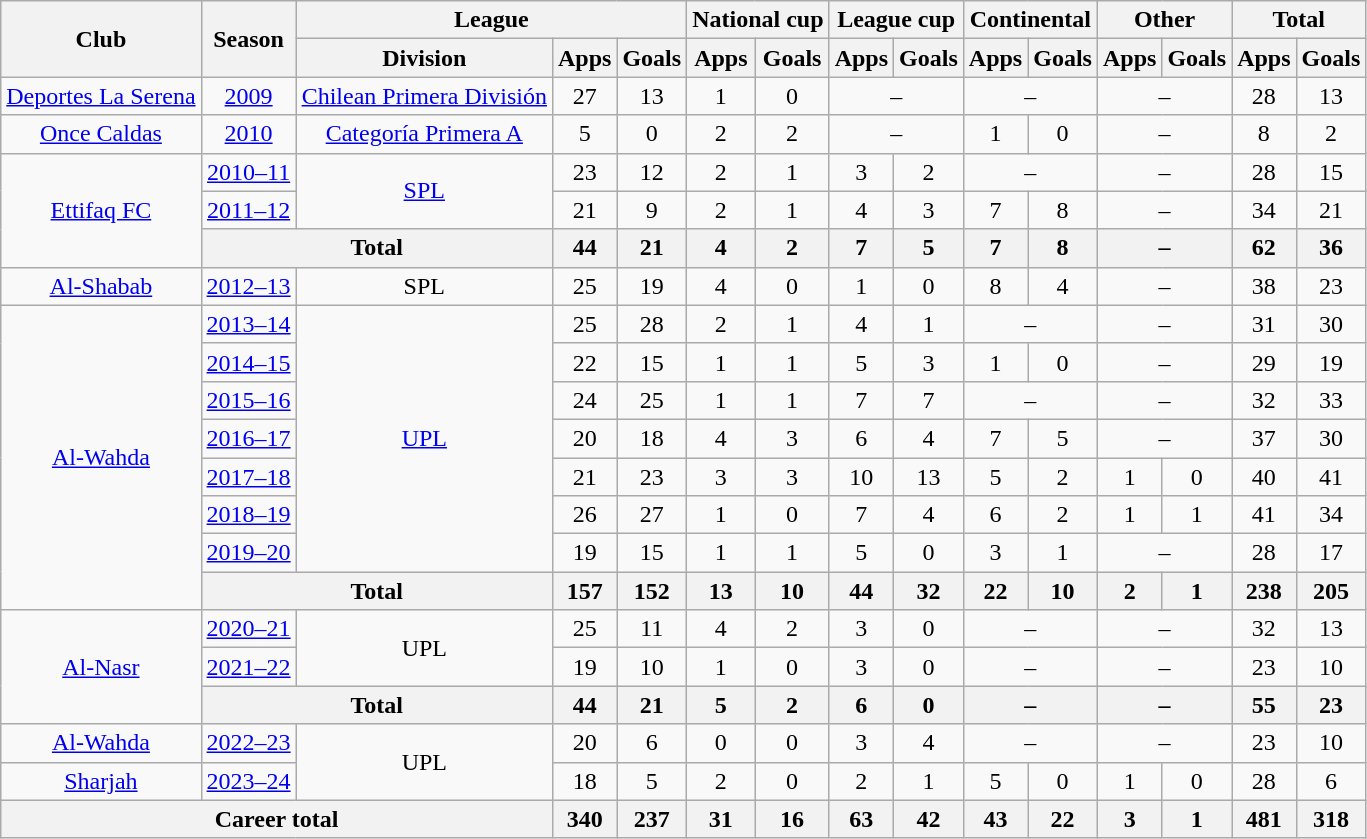<table class="wikitable" style="text-align:center">
<tr>
<th rowspan="2">Club</th>
<th rowspan="2">Season</th>
<th colspan="3">League</th>
<th colspan="2">National cup</th>
<th colspan="2">League cup</th>
<th colspan="2">Continental</th>
<th colspan="2">Other</th>
<th colspan="2">Total</th>
</tr>
<tr>
<th>Division</th>
<th>Apps</th>
<th>Goals</th>
<th>Apps</th>
<th>Goals</th>
<th>Apps</th>
<th>Goals</th>
<th>Apps</th>
<th>Goals</th>
<th>Apps</th>
<th>Goals</th>
<th>Apps</th>
<th>Goals</th>
</tr>
<tr>
<td><a href='#'>Deportes La Serena</a></td>
<td><a href='#'>2009</a></td>
<td><a href='#'>Chilean Primera División</a></td>
<td>27</td>
<td>13</td>
<td>1</td>
<td>0</td>
<td colspan="2">–</td>
<td colspan="2">–</td>
<td colspan="2">–</td>
<td>28</td>
<td>13</td>
</tr>
<tr>
<td><a href='#'>Once Caldas</a></td>
<td><a href='#'>2010</a></td>
<td><a href='#'>Categoría Primera A</a></td>
<td>5</td>
<td>0</td>
<td>2</td>
<td>2</td>
<td colspan="2">–</td>
<td>1</td>
<td>0</td>
<td colspan="2">–</td>
<td>8</td>
<td>2</td>
</tr>
<tr>
<td rowspan="3"><a href='#'>Ettifaq FC</a></td>
<td><a href='#'>2010–11</a></td>
<td rowspan="2"><a href='#'>SPL</a></td>
<td>23</td>
<td>12</td>
<td>2</td>
<td>1</td>
<td>3</td>
<td>2</td>
<td colspan="2">–</td>
<td colspan="2">–</td>
<td>28</td>
<td>15</td>
</tr>
<tr>
<td><a href='#'>2011–12</a></td>
<td>21</td>
<td>9</td>
<td>2</td>
<td>1</td>
<td>4</td>
<td>3</td>
<td>7</td>
<td>8</td>
<td colspan="2">–</td>
<td>34</td>
<td>21</td>
</tr>
<tr>
<th colspan="2">Total</th>
<th>44</th>
<th>21</th>
<th>4</th>
<th>2</th>
<th>7</th>
<th>5</th>
<th>7</th>
<th>8</th>
<th colspan="2">–</th>
<th>62</th>
<th>36</th>
</tr>
<tr>
<td><a href='#'>Al-Shabab</a></td>
<td><a href='#'>2012–13</a></td>
<td>SPL</td>
<td>25</td>
<td>19</td>
<td>4</td>
<td>0</td>
<td>1</td>
<td>0</td>
<td>8</td>
<td>4</td>
<td colspan="2">–</td>
<td>38</td>
<td>23</td>
</tr>
<tr>
<td rowspan="8"><a href='#'>Al-Wahda</a></td>
<td><a href='#'>2013–14</a></td>
<td rowspan="7"><a href='#'>UPL</a></td>
<td>25</td>
<td>28</td>
<td>2</td>
<td>1</td>
<td>4</td>
<td>1</td>
<td colspan="2">–</td>
<td colspan="2">–</td>
<td>31</td>
<td>30</td>
</tr>
<tr>
<td><a href='#'>2014–15</a></td>
<td>22</td>
<td>15</td>
<td>1</td>
<td>1</td>
<td>5</td>
<td>3</td>
<td>1</td>
<td>0</td>
<td colspan="2">–</td>
<td>29</td>
<td>19</td>
</tr>
<tr>
<td><a href='#'>2015–16</a></td>
<td>24</td>
<td>25</td>
<td>1</td>
<td>1</td>
<td>7</td>
<td>7</td>
<td colspan="2">–</td>
<td colspan="2">–</td>
<td>32</td>
<td>33</td>
</tr>
<tr>
<td><a href='#'>2016–17</a></td>
<td>20</td>
<td>18</td>
<td>4</td>
<td>3</td>
<td>6</td>
<td>4</td>
<td>7</td>
<td>5</td>
<td colspan="2">–</td>
<td>37</td>
<td>30</td>
</tr>
<tr>
<td><a href='#'>2017–18</a></td>
<td>21</td>
<td>23</td>
<td>3</td>
<td>3</td>
<td>10</td>
<td>13</td>
<td>5</td>
<td>2</td>
<td>1</td>
<td>0</td>
<td>40</td>
<td>41</td>
</tr>
<tr>
<td><a href='#'>2018–19</a></td>
<td>26</td>
<td>27</td>
<td>1</td>
<td>0</td>
<td>7</td>
<td>4</td>
<td>6</td>
<td>2</td>
<td>1</td>
<td>1</td>
<td>41</td>
<td>34</td>
</tr>
<tr>
<td><a href='#'>2019–20</a></td>
<td>19</td>
<td>15</td>
<td>1</td>
<td>1</td>
<td>5</td>
<td>0</td>
<td>3</td>
<td>1</td>
<td colspan="2">–</td>
<td>28</td>
<td>17</td>
</tr>
<tr>
<th colspan="2">Total</th>
<th>157</th>
<th>152</th>
<th>13</th>
<th>10</th>
<th>44</th>
<th>32</th>
<th>22</th>
<th>10</th>
<th>2</th>
<th>1</th>
<th>238</th>
<th>205</th>
</tr>
<tr>
<td rowspan="3"><a href='#'>Al-Nasr</a></td>
<td><a href='#'>2020–21</a></td>
<td rowspan="2">UPL</td>
<td>25</td>
<td>11</td>
<td>4</td>
<td>2</td>
<td>3</td>
<td>0</td>
<td colspan="2">–</td>
<td colspan="2">–</td>
<td>32</td>
<td>13</td>
</tr>
<tr>
<td><a href='#'>2021–22</a></td>
<td>19</td>
<td>10</td>
<td>1</td>
<td>0</td>
<td>3</td>
<td>0</td>
<td colspan="2">–</td>
<td colspan="2">–</td>
<td>23</td>
<td>10</td>
</tr>
<tr>
<th colspan="2">Total</th>
<th>44</th>
<th>21</th>
<th>5</th>
<th>2</th>
<th>6</th>
<th>0</th>
<th colspan="2">–</th>
<th colspan="2">–</th>
<th>55</th>
<th>23</th>
</tr>
<tr>
<td><a href='#'>Al-Wahda</a></td>
<td><a href='#'>2022–23</a></td>
<td rowspan="2">UPL</td>
<td>20</td>
<td>6</td>
<td>0</td>
<td>0</td>
<td>3</td>
<td>4</td>
<td colspan="2">–</td>
<td colspan="2">–</td>
<td>23</td>
<td>10</td>
</tr>
<tr>
<td><a href='#'>Sharjah</a></td>
<td><a href='#'>2023–24</a></td>
<td>18</td>
<td>5</td>
<td>2</td>
<td>0</td>
<td>2</td>
<td>1</td>
<td>5</td>
<td>0</td>
<td>1</td>
<td>0</td>
<td>28</td>
<td>6</td>
</tr>
<tr>
<th colspan="3">Career total</th>
<th>340</th>
<th>237</th>
<th>31</th>
<th>16</th>
<th>63</th>
<th>42</th>
<th>43</th>
<th>22</th>
<th>3</th>
<th>1</th>
<th>481</th>
<th>318</th>
</tr>
</table>
